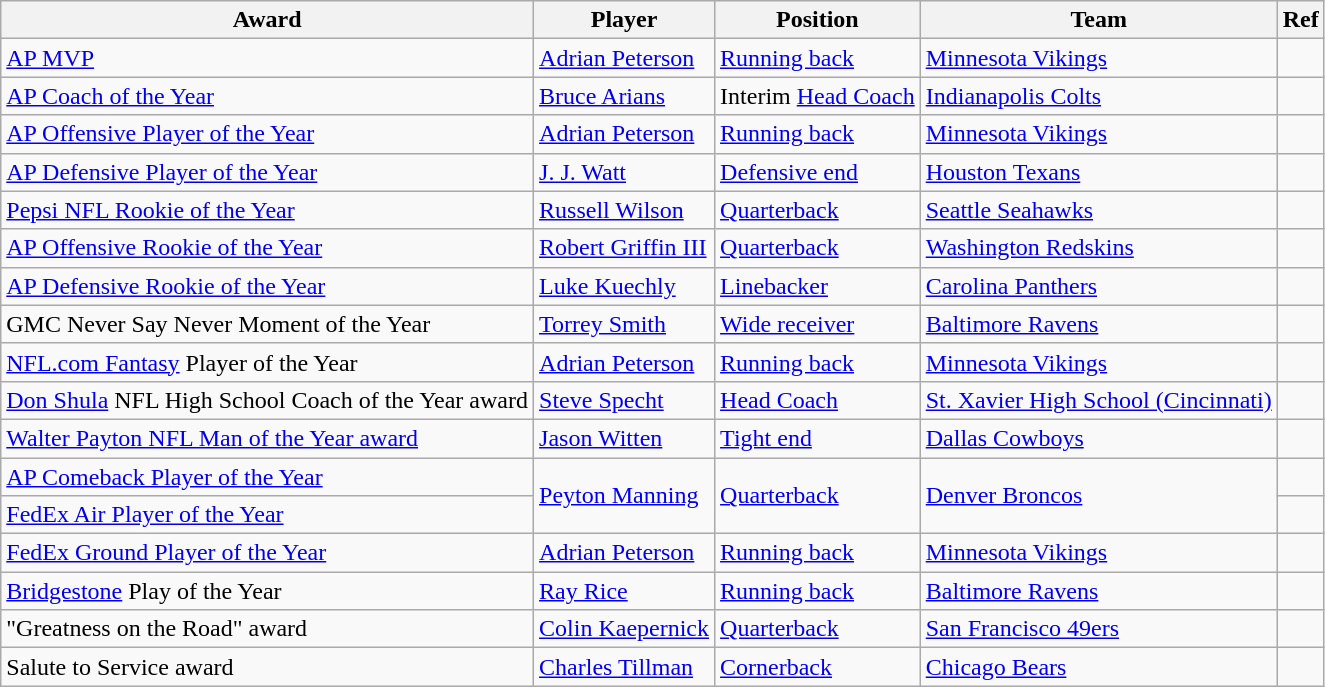<table class="wikitable sortable">
<tr>
<th>Award</th>
<th>Player</th>
<th>Position</th>
<th>Team</th>
<th>Ref</th>
</tr>
<tr>
<td><a href='#'>AP MVP</a></td>
<td><a href='#'>Adrian Peterson</a></td>
<td><a href='#'>Running back</a></td>
<td><a href='#'>Minnesota Vikings</a></td>
<td></td>
</tr>
<tr>
<td><a href='#'>AP Coach of the Year</a></td>
<td><a href='#'>Bruce Arians</a></td>
<td>Interim <a href='#'>Head Coach</a></td>
<td><a href='#'>Indianapolis Colts</a></td>
<td></td>
</tr>
<tr>
<td><a href='#'>AP Offensive Player of the Year</a></td>
<td><a href='#'>Adrian Peterson</a></td>
<td><a href='#'>Running back</a></td>
<td><a href='#'>Minnesota Vikings</a></td>
<td></td>
</tr>
<tr>
<td><a href='#'>AP Defensive Player of the Year</a></td>
<td><a href='#'>J. J. Watt</a></td>
<td><a href='#'>Defensive end</a></td>
<td><a href='#'>Houston Texans</a></td>
<td></td>
</tr>
<tr>
<td><a href='#'>Pepsi NFL Rookie of the Year</a></td>
<td><a href='#'>Russell Wilson</a></td>
<td><a href='#'>Quarterback</a></td>
<td><a href='#'>Seattle Seahawks</a></td>
<td></td>
</tr>
<tr>
<td><a href='#'>AP Offensive Rookie of the Year</a></td>
<td><a href='#'>Robert Griffin III</a></td>
<td><a href='#'>Quarterback</a></td>
<td><a href='#'>Washington Redskins</a></td>
<td></td>
</tr>
<tr>
<td><a href='#'>AP Defensive Rookie of the Year</a></td>
<td><a href='#'>Luke Kuechly</a></td>
<td><a href='#'>Linebacker</a></td>
<td><a href='#'>Carolina Panthers</a></td>
<td></td>
</tr>
<tr>
<td>GMC Never Say Never Moment of the Year</td>
<td><a href='#'>Torrey Smith</a></td>
<td><a href='#'>Wide receiver</a></td>
<td><a href='#'>Baltimore Ravens</a></td>
<td></td>
</tr>
<tr>
<td><a href='#'>NFL.com Fantasy</a> Player of the Year</td>
<td><a href='#'>Adrian Peterson</a></td>
<td><a href='#'>Running back</a></td>
<td><a href='#'>Minnesota Vikings</a></td>
<td></td>
</tr>
<tr>
<td><a href='#'>Don Shula</a> NFL High School Coach of the Year award</td>
<td><a href='#'>Steve Specht</a></td>
<td><a href='#'>Head Coach</a></td>
<td><a href='#'>St. Xavier High School (Cincinnati)</a></td>
<td></td>
</tr>
<tr>
<td><a href='#'>Walter Payton NFL Man of the Year award</a></td>
<td><a href='#'>Jason Witten</a></td>
<td><a href='#'>Tight end</a></td>
<td><a href='#'>Dallas Cowboys</a></td>
<td></td>
</tr>
<tr>
<td><a href='#'>AP Comeback Player of the Year</a></td>
<td rowspan="2"><a href='#'>Peyton Manning</a></td>
<td rowspan="2"><a href='#'>Quarterback</a></td>
<td rowspan="2"><a href='#'>Denver Broncos</a></td>
<td></td>
</tr>
<tr>
<td><a href='#'>FedEx Air Player of the Year</a></td>
<td></td>
</tr>
<tr>
<td><a href='#'>FedEx Ground Player of the Year</a></td>
<td><a href='#'>Adrian Peterson</a></td>
<td><a href='#'>Running back</a></td>
<td><a href='#'>Minnesota Vikings</a></td>
<td></td>
</tr>
<tr>
<td><a href='#'>Bridgestone</a> Play of the Year</td>
<td><a href='#'>Ray Rice</a></td>
<td><a href='#'>Running back</a></td>
<td><a href='#'>Baltimore Ravens</a></td>
<td></td>
</tr>
<tr>
<td>"Greatness on the Road" award</td>
<td><a href='#'>Colin Kaepernick</a></td>
<td><a href='#'>Quarterback</a></td>
<td><a href='#'>San Francisco 49ers</a></td>
<td></td>
</tr>
<tr>
<td>Salute to Service award</td>
<td><a href='#'>Charles Tillman</a></td>
<td><a href='#'>Cornerback</a></td>
<td><a href='#'>Chicago Bears</a></td>
<td></td>
</tr>
</table>
